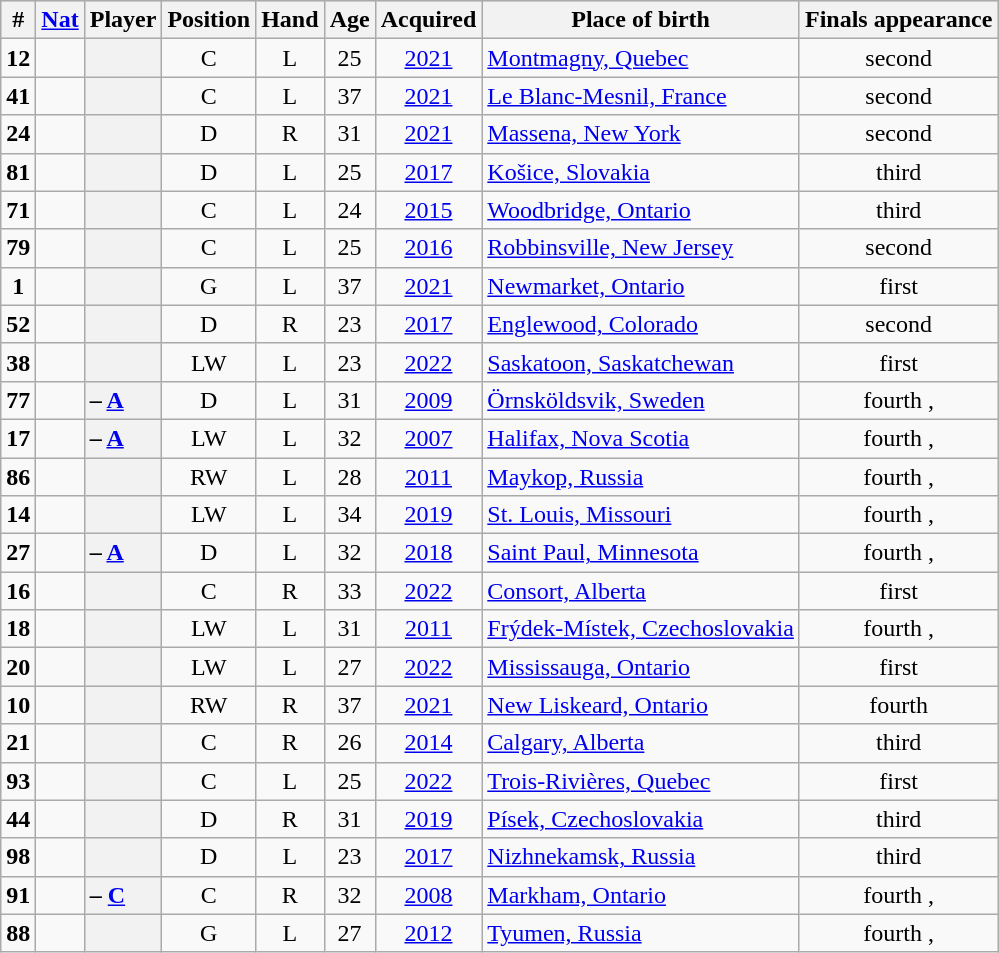<table class="sortable wikitable plainrowheaders" style="text-align:center;">
<tr style="background:#ddd;">
<th scope="col">#</th>
<th scope="col"><a href='#'>Nat</a></th>
<th scope="col">Player</th>
<th scope="col">Position</th>
<th scope="col">Hand</th>
<th scope="col">Age</th>
<th scope="col">Acquired</th>
<th scope="col" class="unsortable">Place of birth</th>
<th scope="col" class="unsortable">Finals appearance</th>
</tr>
<tr>
<td><strong>12</strong></td>
<td></td>
<th scope="row" style="text-align:left;"></th>
<td>C</td>
<td>L</td>
<td>25</td>
<td><a href='#'>2021</a></td>
<td style="text-align:left;"><a href='#'>Montmagny, Quebec</a></td>
<td>second </td>
</tr>
<tr>
<td><strong>41</strong></td>
<td></td>
<th scope="row" style="text-align:left;"></th>
<td>C</td>
<td>L</td>
<td>37</td>
<td><a href='#'>2021</a></td>
<td style="text-align:left;"><a href='#'>Le Blanc-Mesnil, France</a></td>
<td>second </td>
</tr>
<tr>
<td><strong>24</strong></td>
<td></td>
<th scope="row" style="text-align:left;"></th>
<td>D</td>
<td>R</td>
<td>31</td>
<td><a href='#'>2021</a></td>
<td style="text-align:left;"><a href='#'>Massena, New York</a></td>
<td>second </td>
</tr>
<tr>
<td><strong>81</strong></td>
<td></td>
<th scope="row" style="text-align:left;"></th>
<td>D</td>
<td>L</td>
<td>25</td>
<td><a href='#'>2017</a></td>
<td style="text-align:left;"><a href='#'>Košice, Slovakia</a></td>
<td>third </td>
</tr>
<tr>
<td><strong>71</strong></td>
<td></td>
<th scope="row" style="text-align:left;"></th>
<td>C</td>
<td>L</td>
<td>24</td>
<td><a href='#'>2015</a></td>
<td style="text-align:left;"><a href='#'>Woodbridge, Ontario</a></td>
<td>third </td>
</tr>
<tr>
<td><strong>79</strong></td>
<td></td>
<th scope="row" style="text-align:left;"></th>
<td>C</td>
<td>L</td>
<td>25</td>
<td><a href='#'>2016</a></td>
<td style="text-align:left;"><a href='#'>Robbinsville, New Jersey</a></td>
<td>second </td>
</tr>
<tr>
<td><strong>1</strong></td>
<td></td>
<th scope="row" style="text-align:left;"></th>
<td>G</td>
<td>L</td>
<td>37</td>
<td><a href='#'>2021</a></td>
<td style="text-align:left;"><a href='#'>Newmarket, Ontario</a></td>
<td>first</td>
</tr>
<tr>
<td><strong>52</strong></td>
<td></td>
<th scope="row" style="text-align:left;"></th>
<td>D</td>
<td>R</td>
<td>23</td>
<td><a href='#'>2017</a></td>
<td style="text-align:left;"><a href='#'>Englewood, Colorado</a></td>
<td>second </td>
</tr>
<tr>
<td><strong>38</strong></td>
<td></td>
<th scope="row" style="text-align:left;"></th>
<td>LW</td>
<td>L</td>
<td>23</td>
<td><a href='#'>2022</a></td>
<td style="text-align:left;"><a href='#'>Saskatoon, Saskatchewan</a></td>
<td>first</td>
</tr>
<tr>
<td><strong>77</strong></td>
<td></td>
<th scope="row" style="text-align:left;"> – <strong><a href='#'>A</a></strong></th>
<td>D</td>
<td>L</td>
<td>31</td>
<td><a href='#'>2009</a></td>
<td style="text-align:left;"><a href='#'>Örnsköldsvik, Sweden</a></td>
<td>fourth , </td>
</tr>
<tr>
<td><strong>17</strong></td>
<td></td>
<th scope="row" style="text-align:left;"> – <strong><a href='#'>A</a></strong></th>
<td>LW</td>
<td>L</td>
<td>32</td>
<td><a href='#'>2007</a></td>
<td style="text-align:left;"><a href='#'>Halifax, Nova Scotia</a></td>
<td>fourth , </td>
</tr>
<tr>
<td><strong>86</strong></td>
<td></td>
<th scope="row" style="text-align:left;"></th>
<td>RW</td>
<td>L</td>
<td>28</td>
<td><a href='#'>2011</a></td>
<td style="text-align:left;"><a href='#'>Maykop, Russia</a></td>
<td>fourth , </td>
</tr>
<tr>
<td><strong>14</strong></td>
<td></td>
<th scope="row" style="text-align:left;"></th>
<td>LW</td>
<td>L</td>
<td>34</td>
<td><a href='#'>2019</a></td>
<td style="text-align:left;"><a href='#'>St. Louis, Missouri</a></td>
<td>fourth , </td>
</tr>
<tr>
<td><strong>27</strong></td>
<td></td>
<th scope="row" style="text-align:left;"> – <strong><a href='#'>A</a></strong></th>
<td>D</td>
<td>L</td>
<td>32</td>
<td><a href='#'>2018</a></td>
<td style="text-align:left;"><a href='#'>Saint Paul, Minnesota</a></td>
<td>fourth , </td>
</tr>
<tr>
<td><strong>16</strong></td>
<td></td>
<th scope="row" style="text-align:left;"></th>
<td>C</td>
<td>R</td>
<td>33</td>
<td><a href='#'>2022</a></td>
<td style="text-align:left;"><a href='#'>Consort, Alberta</a></td>
<td>first</td>
</tr>
<tr>
<td><strong>18</strong></td>
<td></td>
<th scope="row" style="text-align:left;"></th>
<td>LW</td>
<td>L</td>
<td>31</td>
<td><a href='#'>2011</a></td>
<td style="text-align:left;"><a href='#'>Frýdek-Místek, Czechoslovakia</a></td>
<td>fourth , </td>
</tr>
<tr>
<td><strong>20</strong></td>
<td></td>
<th scope="row" style="text-align:left;"></th>
<td>LW</td>
<td>L</td>
<td>27</td>
<td><a href='#'>2022</a></td>
<td style="text-align:left;"><a href='#'>Mississauga, Ontario</a></td>
<td>first</td>
</tr>
<tr>
<td><strong>10</strong></td>
<td></td>
<th scope="row" style="text-align:left;"></th>
<td>RW</td>
<td>R</td>
<td>37</td>
<td><a href='#'>2021</a></td>
<td style="text-align:left;"><a href='#'>New Liskeard, Ontario</a></td>
<td>fourth </td>
</tr>
<tr>
<td><strong>21</strong></td>
<td></td>
<th scope="row" style="text-align:left;"></th>
<td>C</td>
<td>R</td>
<td>26</td>
<td><a href='#'>2014</a></td>
<td style="text-align:left;"><a href='#'>Calgary, Alberta</a></td>
<td>third </td>
</tr>
<tr>
<td><strong>93</strong></td>
<td></td>
<th scope="row" style="text-align:left;"></th>
<td>C</td>
<td>L</td>
<td>25</td>
<td><a href='#'>2022</a></td>
<td style="text-align:left;"><a href='#'>Trois-Rivières, Quebec</a></td>
<td>first</td>
</tr>
<tr>
<td><strong>44</strong></td>
<td></td>
<th scope="row" style="text-align:left;"></th>
<td>D</td>
<td>R</td>
<td>31</td>
<td><a href='#'>2019</a></td>
<td style="text-align:left;"><a href='#'>Písek, Czechoslovakia</a></td>
<td>third </td>
</tr>
<tr>
<td><strong>98</strong></td>
<td></td>
<th scope="row" style="text-align:left;"></th>
<td>D</td>
<td>L</td>
<td>23</td>
<td><a href='#'>2017</a></td>
<td style="text-align:left;"><a href='#'>Nizhnekamsk, Russia</a></td>
<td>third </td>
</tr>
<tr>
<td><strong>91</strong></td>
<td></td>
<th scope="row" style="text-align:left;"> – <strong><a href='#'>C</a></strong></th>
<td>C</td>
<td>R</td>
<td>32</td>
<td><a href='#'>2008</a></td>
<td style="text-align:left;"><a href='#'>Markham, Ontario</a></td>
<td>fourth , </td>
</tr>
<tr>
<td><strong>88</strong></td>
<td></td>
<th scope="row" style="text-align:left;"></th>
<td>G</td>
<td>L</td>
<td>27</td>
<td><a href='#'>2012</a></td>
<td style="text-align:left;"><a href='#'>Tyumen, Russia</a></td>
<td>fourth , </td>
</tr>
</table>
